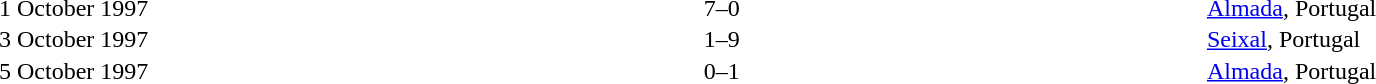<table cellspacing=1 width=85%>
<tr>
<th width=15%></th>
<th width=25%></th>
<th width=10%></th>
<th width=25%></th>
<th width=25%></th>
</tr>
<tr>
<td>1 October 1997</td>
<td align=right></td>
<td align=center>7–0</td>
<td></td>
<td><a href='#'>Almada</a>, Portugal</td>
</tr>
<tr>
<td>3 October 1997</td>
<td align=right></td>
<td align=center>1–9</td>
<td></td>
<td><a href='#'>Seixal</a>, Portugal</td>
</tr>
<tr>
<td>5 October 1997</td>
<td align=right></td>
<td align=center>0–1</td>
<td></td>
<td><a href='#'>Almada</a>, Portugal</td>
</tr>
</table>
